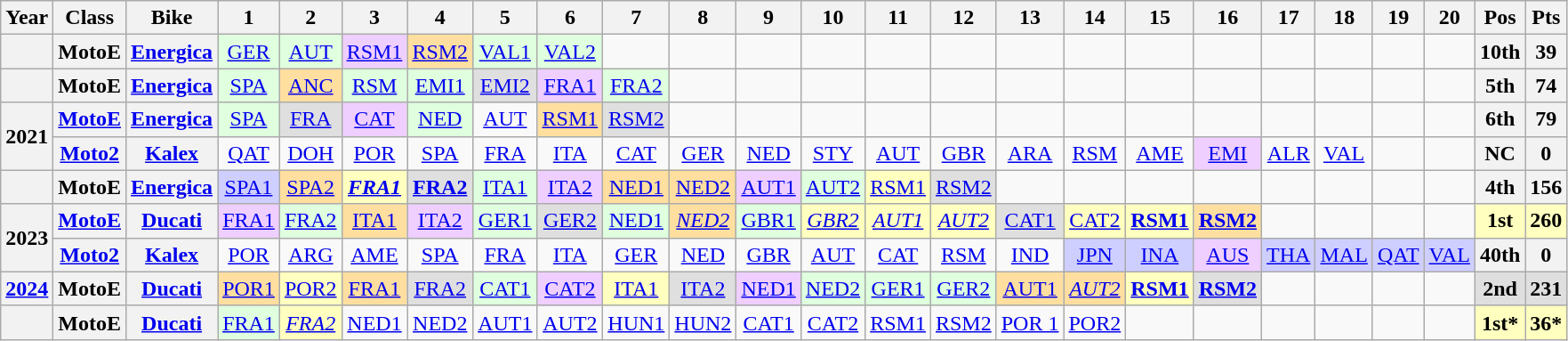<table class="wikitable" style="text-align:center">
<tr>
<th>Year</th>
<th>Class</th>
<th>Bike</th>
<th>1</th>
<th>2</th>
<th>3</th>
<th>4</th>
<th>5</th>
<th>6</th>
<th>7</th>
<th>8</th>
<th>9</th>
<th>10</th>
<th>11</th>
<th>12</th>
<th>13</th>
<th>14</th>
<th>15</th>
<th>16</th>
<th>17</th>
<th>18</th>
<th>19</th>
<th>20</th>
<th>Pos</th>
<th>Pts</th>
</tr>
<tr>
<th></th>
<th>MotoE</th>
<th><a href='#'>Energica</a></th>
<td style="background:#dfffdf;"><a href='#'>GER</a><br></td>
<td style="background:#dfffdf;"><a href='#'>AUT</a><br></td>
<td style="background:#efcfff;"><a href='#'>RSM1</a><br></td>
<td style="background:#ffdf9f;"><a href='#'>RSM2</a><br></td>
<td style="background:#dfffdf;"><a href='#'>VAL1</a><br></td>
<td style="background:#dfffdf;"><a href='#'>VAL2</a><br></td>
<td></td>
<td></td>
<td></td>
<td></td>
<td></td>
<td></td>
<td></td>
<td></td>
<td></td>
<td></td>
<td></td>
<td></td>
<td></td>
<td></td>
<th>10th</th>
<th>39</th>
</tr>
<tr>
<th></th>
<th>MotoE</th>
<th><a href='#'>Energica</a></th>
<td style="background:#dfffdf;"><a href='#'>SPA</a><br></td>
<td style="background:#ffdf9f;"><a href='#'>ANC</a><br></td>
<td style="background:#dfffdf;"><a href='#'>RSM</a><br></td>
<td style="background:#dfffdf;"><a href='#'>EMI1</a><br></td>
<td style="background:#dfdfdf;"><a href='#'>EMI2</a><br></td>
<td style="background:#efcfff;"><a href='#'>FRA1</a><br></td>
<td style="background:#dfffdf;"><a href='#'>FRA2</a><br></td>
<td></td>
<td></td>
<td></td>
<td></td>
<td></td>
<td></td>
<td></td>
<td></td>
<td></td>
<td></td>
<td></td>
<td></td>
<td></td>
<th>5th</th>
<th>74</th>
</tr>
<tr>
<th rowspan=2>2021</th>
<th><a href='#'>MotoE</a></th>
<th><a href='#'>Energica</a></th>
<td style="background:#dfffdf;"><a href='#'>SPA</a><br></td>
<td style="background:#dfdfdf;"><a href='#'>FRA</a><br></td>
<td style="background:#efcfff;"><a href='#'>CAT</a><br></td>
<td style="background:#dfffdf;"><a href='#'>NED</a><br></td>
<td><a href='#'>AUT</a></td>
<td style="background:#ffdf9f;"><a href='#'>RSM1</a><br></td>
<td style="background:#dfdfdf;"><a href='#'>RSM2</a><br></td>
<td></td>
<td></td>
<td></td>
<td></td>
<td></td>
<td></td>
<td></td>
<td></td>
<td></td>
<td></td>
<td></td>
<td></td>
<td></td>
<th>6th</th>
<th>79</th>
</tr>
<tr>
<th><a href='#'>Moto2</a></th>
<th><a href='#'>Kalex</a></th>
<td><a href='#'>QAT</a></td>
<td><a href='#'>DOH</a></td>
<td><a href='#'>POR</a></td>
<td><a href='#'>SPA</a></td>
<td><a href='#'>FRA</a></td>
<td><a href='#'>ITA</a></td>
<td><a href='#'>CAT</a></td>
<td><a href='#'>GER</a></td>
<td><a href='#'>NED</a></td>
<td><a href='#'>STY</a></td>
<td><a href='#'>AUT</a></td>
<td><a href='#'>GBR</a></td>
<td><a href='#'>ARA</a></td>
<td><a href='#'>RSM</a></td>
<td><a href='#'>AME</a></td>
<td style="background:#efcfff;"><a href='#'>EMI</a><br></td>
<td><a href='#'>ALR</a></td>
<td><a href='#'>VAL</a></td>
<td></td>
<td></td>
<th>NC</th>
<th>0</th>
</tr>
<tr>
<th></th>
<th>MotoE</th>
<th><a href='#'>Energica</a></th>
<td style="background:#cfcfff;"><a href='#'>SPA1</a><br></td>
<td style="background:#ffdf9f;"><a href='#'>SPA2</a><br></td>
<td style="background:#ffffbf;"><strong><em><a href='#'>FRA1</a></em></strong><br></td>
<td style="background:#dfdfdf;"><strong><a href='#'>FRA2</a></strong><br></td>
<td style="background:#dfffdf;"><a href='#'>ITA1</a><br></td>
<td style="background:#efcfff;"><a href='#'>ITA2</a><br></td>
<td style="background:#ffdf9f;"><a href='#'>NED1</a><br></td>
<td style="background:#ffdf9f;"><a href='#'>NED2</a><br></td>
<td style="background:#efcfff;"><a href='#'>AUT1</a><br></td>
<td style="background:#dfffdf;"><a href='#'>AUT2</a><br></td>
<td style="background:#ffffbf;"><a href='#'>RSM1</a><br></td>
<td style="background:#dfdfdf;"><a href='#'>RSM2</a><br></td>
<td></td>
<td></td>
<td></td>
<td></td>
<td></td>
<td></td>
<td></td>
<td></td>
<th>4th</th>
<th>156</th>
</tr>
<tr>
<th rowspan=2>2023</th>
<th><a href='#'>MotoE</a></th>
<th><a href='#'>Ducati</a></th>
<td style="background:#efcfff;"><a href='#'>FRA1</a><br></td>
<td style="background:#dfffdf;"><a href='#'>FRA2</a><br></td>
<td style="background:#ffdf9f;"><a href='#'>ITA1</a><br></td>
<td style="background:#efcfff;"><a href='#'>ITA2</a><br></td>
<td style="background:#dfffdf;"><a href='#'>GER1</a><br></td>
<td style="background:#dfdfdf;"><a href='#'>GER2</a><br></td>
<td style="background:#dfffdf;"><a href='#'>NED1</a><br></td>
<td style="background:#ffdf9f;"><em><a href='#'>NED2</a></em><br></td>
<td style="background:#dfffdf;"><a href='#'>GBR1</a><br></td>
<td style="background:#ffffbf;"><em><a href='#'>GBR2</a></em><br></td>
<td style="background:#ffffbf;"><em><a href='#'>AUT1</a></em><br></td>
<td style="background:#ffffbf;"><em><a href='#'>AUT2</a></em><br></td>
<td style="background:#dfdfdf;"><a href='#'>CAT1</a><br></td>
<td style="background:#ffffbf;"><a href='#'>CAT2</a><br></td>
<td style="background:#ffffbf;"><strong><a href='#'>RSM1</a></strong><br></td>
<td style="background:#ffdf9f;"><strong><a href='#'>RSM2</a></strong><br></td>
<td></td>
<td></td>
<td></td>
<td></td>
<th style="background:#ffffbf;">1st</th>
<th style="background:#ffffbf;">260</th>
</tr>
<tr>
<th><a href='#'>Moto2</a></th>
<th><a href='#'>Kalex</a></th>
<td><a href='#'>POR</a></td>
<td><a href='#'>ARG</a></td>
<td><a href='#'>AME</a></td>
<td><a href='#'>SPA</a></td>
<td><a href='#'>FRA</a></td>
<td><a href='#'>ITA</a></td>
<td><a href='#'>GER</a></td>
<td><a href='#'>NED</a></td>
<td><a href='#'>GBR</a></td>
<td><a href='#'>AUT</a></td>
<td><a href='#'>CAT</a></td>
<td><a href='#'>RSM</a></td>
<td><a href='#'>IND</a></td>
<td style="background:#cfcfff;"><a href='#'>JPN</a><br></td>
<td style="background:#cfcfff;"><a href='#'>INA</a><br></td>
<td style="background:#efcfff;"><a href='#'>AUS</a><br></td>
<td style="background:#cfcfff;"><a href='#'>THA</a><br></td>
<td style="background:#cfcfff;"><a href='#'>MAL</a><br></td>
<td style="background:#cfcfff;"><a href='#'>QAT</a><br></td>
<td style="background:#cfcfff;"><a href='#'>VAL</a><br></td>
<th>40th</th>
<th>0</th>
</tr>
<tr>
<th><a href='#'>2024</a></th>
<th>MotoE</th>
<th><a href='#'>Ducati</a></th>
<td style="background:#FFDF9F;"><a href='#'>POR1</a><br></td>
<td style="background:#FFFFBF;"><a href='#'>POR2</a><br></td>
<td style="background:#FFDF9F;"><a href='#'>FRA1</a><br></td>
<td style="background:#DFDFDF;"><a href='#'>FRA2</a><br></td>
<td style="background:#DFFFDF;"><a href='#'>CAT1</a><br></td>
<td style="background:#EFCFFF;"><a href='#'>CAT2</a><br></td>
<td style="background:#FFFFBF;"><a href='#'>ITA1</a><br></td>
<td style="background:#DFDFDF;"><a href='#'>ITA2</a><br></td>
<td style="background:#EFCFFF;"><a href='#'>NED1</a><br></td>
<td style="background:#DFFFDF;"><a href='#'>NED2</a><br></td>
<td style="background:#DFFFDF;"><a href='#'>GER1</a><br></td>
<td style="background:#DFFFDF;"><a href='#'>GER2</a><br></td>
<td style="background:#FFDF9F;"><a href='#'>AUT1</a><br></td>
<td style="background:#FFDF9F;"><em><a href='#'>AUT2</a></em><br></td>
<td style="background:#FFFFBF;"><strong><a href='#'>RSM1</a></strong><br></td>
<td style="background:#DFDFDF;"><strong><a href='#'>RSM2</a></strong><br></td>
<td></td>
<td></td>
<td></td>
<td></td>
<th style="background:#DFDFDF;">2nd</th>
<th style="background:#DFDFDF;">231</th>
</tr>
<tr>
<th></th>
<th>MotoE</th>
<th><a href='#'>Ducati</a></th>
<td style="background:#dfffdf;"><a href='#'>FRA1</a><br></td>
<td style="background:#ffffbf;"><em><a href='#'>FRA2</a></em><br></td>
<td><a href='#'>NED1</a></td>
<td><a href='#'>NED2</a></td>
<td><a href='#'>AUT1</a></td>
<td><a href='#'>AUT2</a></td>
<td><a href='#'>HUN1</a></td>
<td><a href='#'>HUN2</a></td>
<td><a href='#'>CAT1</a></td>
<td><a href='#'>CAT2</a></td>
<td><a href='#'>RSM1</a></td>
<td><a href='#'>RSM2</a></td>
<td><a href='#'>POR 1</a></td>
<td><a href='#'>POR2</a></td>
<td></td>
<td></td>
<td></td>
<td></td>
<td></td>
<td></td>
<th style="background:#FFFFBF;">1st*</th>
<th style="background:#FFFFBF;">36*</th>
</tr>
</table>
